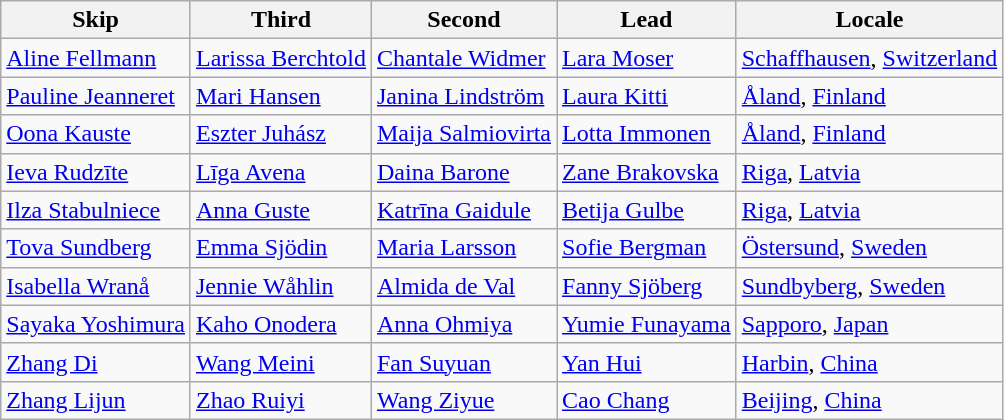<table class=wikitable>
<tr>
<th scope="col">Skip</th>
<th scope="col">Third</th>
<th scope="col">Second</th>
<th scope="col">Lead</th>
<th scope="col">Locale</th>
</tr>
<tr>
<td><a href='#'>Aline Fellmann</a></td>
<td><a href='#'>Larissa Berchtold</a></td>
<td><a href='#'>Chantale Widmer</a></td>
<td><a href='#'>Lara Moser</a></td>
<td> <a href='#'>Schaffhausen</a>, <a href='#'>Switzerland</a></td>
</tr>
<tr>
<td><a href='#'>Pauline Jeanneret</a></td>
<td><a href='#'>Mari Hansen</a></td>
<td><a href='#'>Janina Lindström</a></td>
<td><a href='#'>Laura Kitti</a></td>
<td> <a href='#'>Åland</a>, <a href='#'>Finland</a></td>
</tr>
<tr>
<td><a href='#'>Oona Kauste</a></td>
<td><a href='#'>Eszter Juhász</a></td>
<td><a href='#'>Maija Salmiovirta</a></td>
<td><a href='#'>Lotta Immonen</a></td>
<td> <a href='#'>Åland</a>, <a href='#'>Finland</a></td>
</tr>
<tr>
<td><a href='#'>Ieva Rudzīte</a></td>
<td><a href='#'>Līga Avena</a></td>
<td><a href='#'>Daina Barone</a></td>
<td><a href='#'>Zane Brakovska</a></td>
<td> <a href='#'>Riga</a>, <a href='#'>Latvia</a></td>
</tr>
<tr>
<td><a href='#'>Ilza Stabulniece</a></td>
<td><a href='#'>Anna Guste</a></td>
<td><a href='#'>Katrīna Gaidule</a></td>
<td><a href='#'>Betija Gulbe</a></td>
<td> <a href='#'>Riga</a>, <a href='#'>Latvia</a></td>
</tr>
<tr>
<td><a href='#'>Tova Sundberg</a></td>
<td><a href='#'>Emma Sjödin</a></td>
<td><a href='#'>Maria Larsson</a></td>
<td><a href='#'>Sofie Bergman</a></td>
<td> <a href='#'>Östersund</a>, <a href='#'>Sweden</a></td>
</tr>
<tr>
<td><a href='#'>Isabella Wranå</a></td>
<td><a href='#'>Jennie Wåhlin</a></td>
<td><a href='#'>Almida de Val</a></td>
<td><a href='#'>Fanny Sjöberg</a></td>
<td> <a href='#'>Sundbyberg</a>, <a href='#'>Sweden</a></td>
</tr>
<tr>
<td><a href='#'>Sayaka Yoshimura</a></td>
<td><a href='#'>Kaho Onodera</a></td>
<td><a href='#'>Anna Ohmiya</a></td>
<td><a href='#'>Yumie Funayama</a></td>
<td> <a href='#'>Sapporo</a>, <a href='#'>Japan</a></td>
</tr>
<tr>
<td><a href='#'>Zhang Di</a></td>
<td><a href='#'>Wang Meini</a></td>
<td><a href='#'>Fan Suyuan</a></td>
<td><a href='#'>Yan Hui</a></td>
<td> <a href='#'>Harbin</a>, <a href='#'>China</a></td>
</tr>
<tr>
<td><a href='#'>Zhang Lijun</a></td>
<td><a href='#'>Zhao Ruiyi</a></td>
<td><a href='#'>Wang Ziyue</a></td>
<td><a href='#'>Cao Chang</a></td>
<td> <a href='#'>Beijing</a>, <a href='#'>China</a></td>
</tr>
</table>
